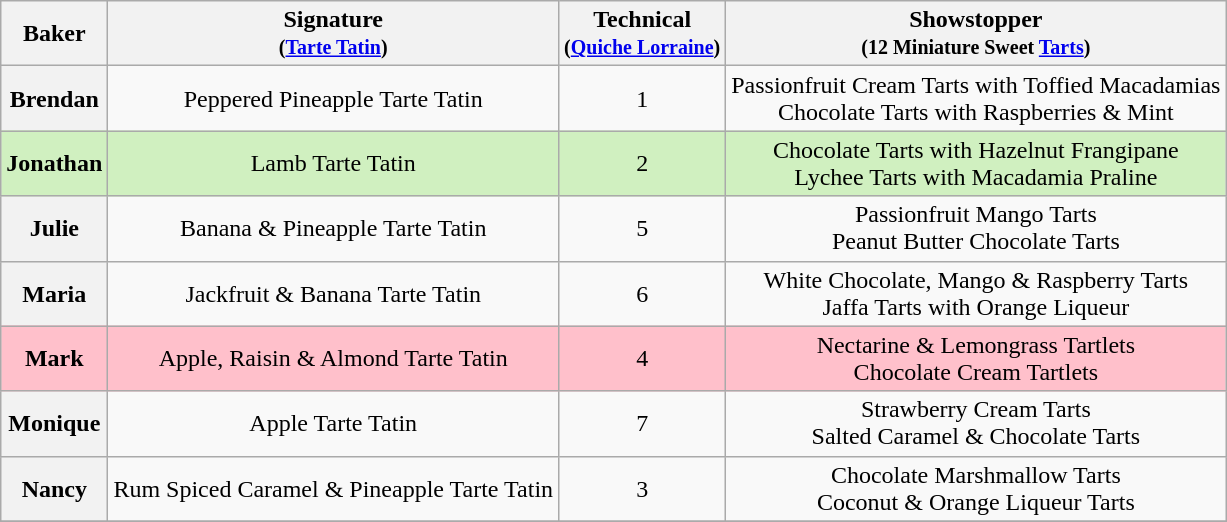<table class="wikitable sortable" style="text-align:center">
<tr>
<th>Baker</th>
<th class="unsortable">Signature<br><small>(<a href='#'>Tarte Tatin</a>)</small></th>
<th>Technical<br><small>(<a href='#'>Quiche Lorraine</a>)</small></th>
<th class="unsortable">Showstopper<br><small>(12 Miniature Sweet <a href='#'>Tarts</a>)</small></th>
</tr>
<tr>
<th>Brendan</th>
<td>Peppered Pineapple Tarte Tatin</td>
<td>1</td>
<td>Passionfruit Cream Tarts with Toffied Macadamias<br>Chocolate Tarts with Raspberries & Mint</td>
</tr>
<tr style="background:#d0f0c0;">
<th style="background:#d0f0c0;">Jonathan</th>
<td>Lamb Tarte Tatin</td>
<td>2</td>
<td>Chocolate Tarts with Hazelnut Frangipane<br>Lychee Tarts with Macadamia Praline</td>
</tr>
<tr>
<th>Julie</th>
<td>Banana & Pineapple Tarte Tatin</td>
<td>5</td>
<td>Passionfruit Mango Tarts<br>Peanut Butter Chocolate Tarts</td>
</tr>
<tr>
<th>Maria</th>
<td>Jackfruit & Banana Tarte Tatin</td>
<td>6</td>
<td>White Chocolate, Mango & Raspberry Tarts<br>Jaffa Tarts with Orange Liqueur</td>
</tr>
<tr style="background:Pink;">
<th style="background:Pink;">Mark</th>
<td>Apple, Raisin & Almond Tarte Tatin</td>
<td>4</td>
<td>Nectarine & Lemongrass Tartlets<br>Chocolate Cream Tartlets</td>
</tr>
<tr>
<th>Monique</th>
<td>Apple Tarte Tatin</td>
<td>7</td>
<td>Strawberry Cream Tarts<br>Salted Caramel & Chocolate Tarts</td>
</tr>
<tr>
<th>Nancy</th>
<td>Rum Spiced Caramel & Pineapple Tarte Tatin</td>
<td>3</td>
<td>Chocolate Marshmallow Tarts<br>Coconut & Orange Liqueur Tarts</td>
</tr>
<tr>
</tr>
</table>
